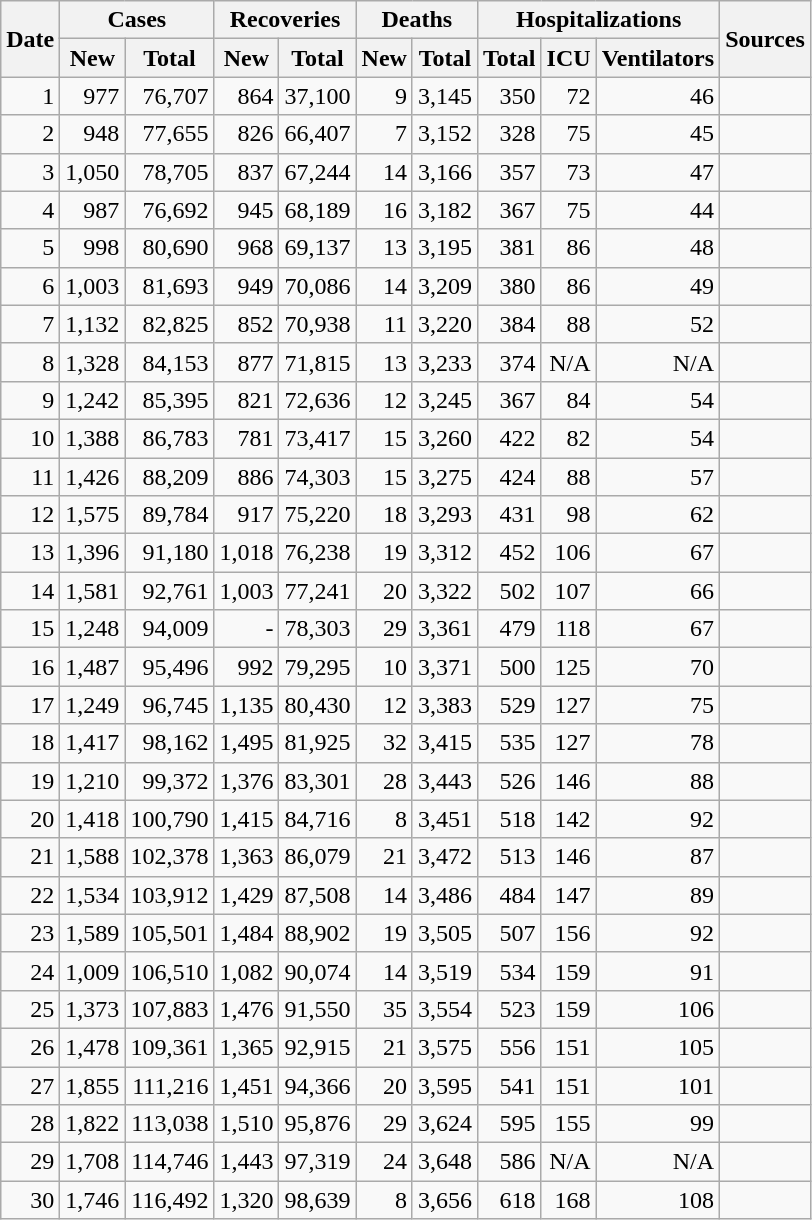<table class="wikitable sortable mw-collapsible mw-collapsed sticky-header-multi sort-under" style="text-align:right;">
<tr>
<th rowspan=2>Date</th>
<th colspan=2>Cases</th>
<th colspan=2>Recoveries</th>
<th colspan=2>Deaths</th>
<th colspan=3>Hospitalizations</th>
<th rowspan=2 class="unsortable">Sources</th>
</tr>
<tr>
<th>New</th>
<th>Total</th>
<th>New</th>
<th>Total</th>
<th>New</th>
<th>Total</th>
<th>Total</th>
<th>ICU</th>
<th>Ventilators</th>
</tr>
<tr>
<td>1</td>
<td>977</td>
<td>76,707</td>
<td>864</td>
<td>37,100</td>
<td>9</td>
<td>3,145</td>
<td>350</td>
<td>72</td>
<td>46</td>
<td></td>
</tr>
<tr>
<td>2</td>
<td>948</td>
<td>77,655</td>
<td>826</td>
<td>66,407</td>
<td>7</td>
<td>3,152</td>
<td>328</td>
<td>75</td>
<td>45</td>
<td></td>
</tr>
<tr>
<td>3</td>
<td>1,050</td>
<td>78,705</td>
<td>837</td>
<td>67,244</td>
<td>14</td>
<td>3,166</td>
<td>357</td>
<td>73</td>
<td>47</td>
<td></td>
</tr>
<tr>
<td>4</td>
<td>987</td>
<td>76,692</td>
<td>945</td>
<td>68,189</td>
<td>16</td>
<td>3,182</td>
<td>367</td>
<td>75</td>
<td>44</td>
<td></td>
</tr>
<tr>
<td>5</td>
<td>998</td>
<td>80,690</td>
<td>968</td>
<td>69,137</td>
<td>13</td>
<td>3,195</td>
<td>381</td>
<td>86</td>
<td>48</td>
<td></td>
</tr>
<tr>
<td>6</td>
<td>1,003</td>
<td>81,693</td>
<td>949</td>
<td>70,086</td>
<td>14</td>
<td>3,209</td>
<td>380</td>
<td>86</td>
<td>49</td>
<td></td>
</tr>
<tr>
<td>7</td>
<td>1,132</td>
<td>82,825</td>
<td>852</td>
<td>70,938</td>
<td>11</td>
<td>3,220</td>
<td>384</td>
<td>88</td>
<td>52</td>
<td></td>
</tr>
<tr>
<td>8</td>
<td>1,328</td>
<td>84,153</td>
<td>877</td>
<td>71,815</td>
<td>13</td>
<td>3,233</td>
<td>374</td>
<td>N/A</td>
<td>N/A</td>
<td></td>
</tr>
<tr>
<td>9</td>
<td>1,242</td>
<td>85,395</td>
<td>821</td>
<td>72,636</td>
<td>12</td>
<td>3,245</td>
<td>367</td>
<td>84</td>
<td>54</td>
<td></td>
</tr>
<tr>
<td>10</td>
<td>1,388</td>
<td>86,783</td>
<td>781</td>
<td>73,417</td>
<td>15</td>
<td>3,260</td>
<td>422</td>
<td>82</td>
<td>54</td>
<td></td>
</tr>
<tr>
<td>11</td>
<td>1,426</td>
<td>88,209</td>
<td>886</td>
<td>74,303</td>
<td>15</td>
<td>3,275</td>
<td>424</td>
<td>88</td>
<td>57</td>
<td></td>
</tr>
<tr>
<td>12</td>
<td>1,575</td>
<td>89,784</td>
<td>917</td>
<td>75,220</td>
<td>18</td>
<td>3,293</td>
<td>431</td>
<td>98</td>
<td>62</td>
<td></td>
</tr>
<tr>
<td>13</td>
<td>1,396</td>
<td>91,180</td>
<td>1,018</td>
<td>76,238</td>
<td>19</td>
<td>3,312</td>
<td>452</td>
<td>106</td>
<td>67</td>
<td></td>
</tr>
<tr>
<td>14</td>
<td>1,581</td>
<td>92,761</td>
<td>1,003</td>
<td>77,241</td>
<td>20</td>
<td>3,322</td>
<td>502</td>
<td>107</td>
<td>66</td>
<td></td>
</tr>
<tr>
<td>15</td>
<td>1,248</td>
<td>94,009</td>
<td>-</td>
<td>78,303</td>
<td>29</td>
<td>3,361</td>
<td>479</td>
<td>118</td>
<td>67</td>
<td></td>
</tr>
<tr>
<td>16</td>
<td>1,487</td>
<td>95,496</td>
<td>992</td>
<td>79,295</td>
<td>10</td>
<td>3,371</td>
<td>500</td>
<td>125</td>
<td>70</td>
<td></td>
</tr>
<tr>
<td>17</td>
<td>1,249</td>
<td>96,745</td>
<td>1,135</td>
<td>80,430</td>
<td>12</td>
<td>3,383</td>
<td>529</td>
<td>127</td>
<td>75</td>
<td></td>
</tr>
<tr>
<td>18</td>
<td>1,417</td>
<td>98,162</td>
<td>1,495</td>
<td>81,925</td>
<td>32</td>
<td>3,415</td>
<td>535</td>
<td>127</td>
<td>78</td>
<td></td>
</tr>
<tr>
<td>19</td>
<td>1,210</td>
<td>99,372</td>
<td>1,376</td>
<td>83,301</td>
<td>28</td>
<td>3,443</td>
<td>526</td>
<td>146</td>
<td>88</td>
<td></td>
</tr>
<tr>
<td>20</td>
<td>1,418</td>
<td>100,790</td>
<td>1,415</td>
<td>84,716</td>
<td>8</td>
<td>3,451</td>
<td>518</td>
<td>142</td>
<td>92</td>
<td></td>
</tr>
<tr>
<td>21</td>
<td>1,588</td>
<td>102,378</td>
<td>1,363</td>
<td>86,079</td>
<td>21</td>
<td>3,472</td>
<td>513</td>
<td>146</td>
<td>87</td>
<td></td>
</tr>
<tr>
<td>22</td>
<td>1,534</td>
<td>103,912</td>
<td>1,429</td>
<td>87,508</td>
<td>14</td>
<td>3,486</td>
<td>484</td>
<td>147</td>
<td>89</td>
<td></td>
</tr>
<tr>
<td>23</td>
<td>1,589</td>
<td>105,501</td>
<td>1,484</td>
<td>88,902</td>
<td>19</td>
<td>3,505</td>
<td>507</td>
<td>156</td>
<td>92</td>
<td></td>
</tr>
<tr>
<td>24</td>
<td>1,009</td>
<td>106,510</td>
<td>1,082</td>
<td>90,074</td>
<td>14</td>
<td>3,519</td>
<td>534</td>
<td>159</td>
<td>91</td>
<td></td>
</tr>
<tr>
<td>25</td>
<td>1,373</td>
<td>107,883</td>
<td>1,476</td>
<td>91,550</td>
<td>35</td>
<td>3,554</td>
<td>523</td>
<td>159</td>
<td>106</td>
<td></td>
</tr>
<tr>
<td>26</td>
<td>1,478</td>
<td>109,361</td>
<td>1,365</td>
<td>92,915</td>
<td>21</td>
<td>3,575</td>
<td>556</td>
<td>151</td>
<td>105</td>
<td></td>
</tr>
<tr>
<td>27</td>
<td>1,855</td>
<td>111,216</td>
<td>1,451</td>
<td>94,366</td>
<td>20</td>
<td>3,595</td>
<td>541</td>
<td>151</td>
<td>101</td>
<td></td>
</tr>
<tr>
<td>28</td>
<td>1,822</td>
<td>113,038</td>
<td>1,510</td>
<td>95,876</td>
<td>29</td>
<td>3,624</td>
<td>595</td>
<td>155</td>
<td>99</td>
<td></td>
</tr>
<tr>
<td>29</td>
<td>1,708</td>
<td>114,746</td>
<td>1,443</td>
<td>97,319</td>
<td>24</td>
<td>3,648</td>
<td>586</td>
<td>N/A</td>
<td>N/A</td>
<td></td>
</tr>
<tr>
<td>30</td>
<td>1,746</td>
<td>116,492</td>
<td>1,320</td>
<td>98,639</td>
<td>8</td>
<td>3,656</td>
<td>618</td>
<td>168</td>
<td>108</td>
<td></td>
</tr>
</table>
